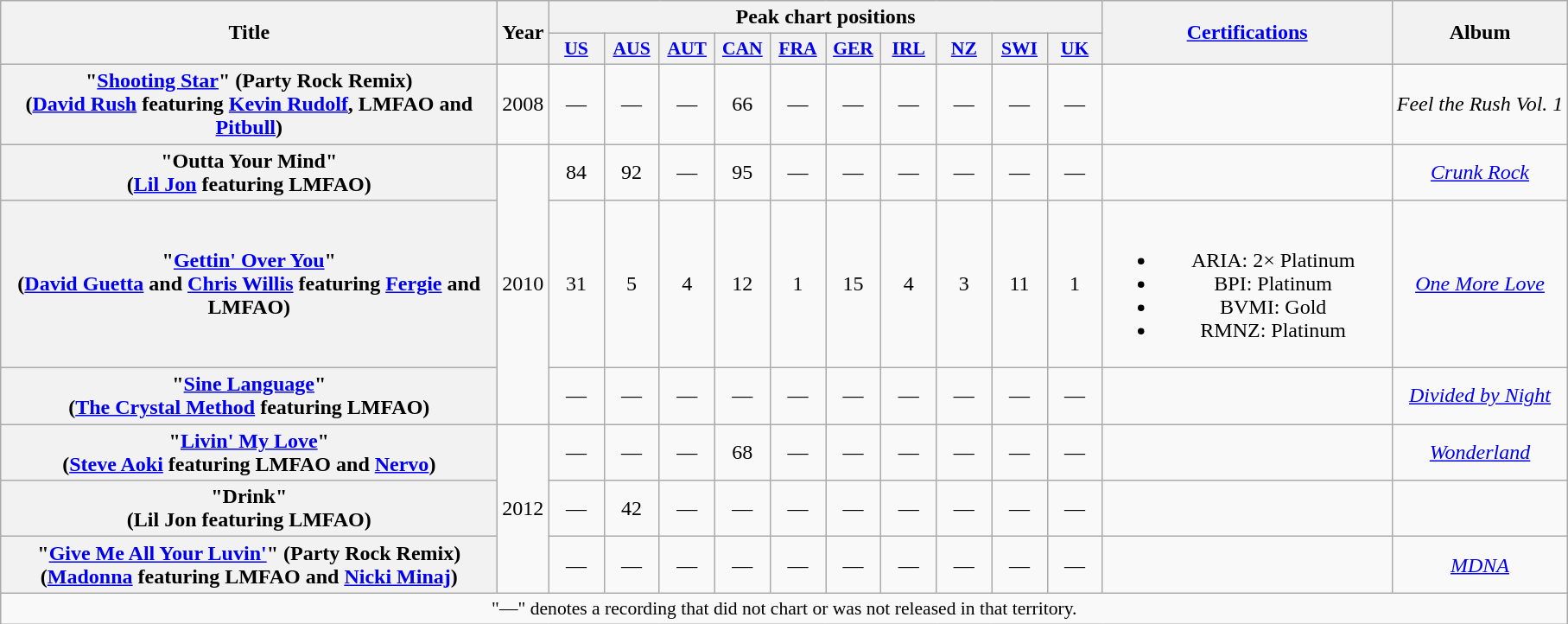<table class="wikitable plainrowheaders" style="text-align:center;" border="1">
<tr>
<th scope="col" rowspan="2" style="width:23.5em;">Title</th>
<th scope="col" rowspan="2">Year</th>
<th scope="col" colspan="10">Peak chart positions</th>
<th scope="col" rowspan="2" style="width:13.5em;"><a href='#'>Certifications</a></th>
<th scope="col" rowspan="2">Album</th>
</tr>
<tr>
<th scope="col" style="width:2.5em;font-size:90%;"><a href='#'>US</a><br></th>
<th scope="col" style="width:2.5em;font-size:90%;"><a href='#'>AUS</a><br></th>
<th scope="col" style="width:2.5em;font-size:90%;"><a href='#'>AUT</a><br></th>
<th scope="col" style="width:2.5em;font-size:90%;"><a href='#'>CAN</a><br></th>
<th scope="col" style="width:2.5em;font-size:90%;"><a href='#'>FRA</a><br></th>
<th scope="col" style="width:2.5em;font-size:90%;"><a href='#'>GER</a><br></th>
<th scope="col" style="width:2.5em;font-size:90%;"><a href='#'>IRL</a><br></th>
<th scope="col" style="width:2.5em;font-size:90%;"><a href='#'>NZ</a><br></th>
<th scope="col" style="width:2.5em;font-size:90%;"><a href='#'>SWI</a><br></th>
<th scope="col" style="width:2.5em;font-size:90%;"><a href='#'>UK</a><br></th>
</tr>
<tr>
<th scope="row">"<a href='#'>Shooting Star</a>" (Party Rock Remix)<br><span>(<a href='#'>David Rush</a> featuring <a href='#'>Kevin Rudolf</a>, LMFAO and <a href='#'>Pitbull</a>)</span></th>
<td>2008</td>
<td>—</td>
<td>—</td>
<td>—</td>
<td>66</td>
<td>—</td>
<td>—</td>
<td>—</td>
<td>—</td>
<td>—</td>
<td>—</td>
<td></td>
<td><em>Feel the Rush Vol. 1</em></td>
</tr>
<tr>
<th scope="row">"Outta Your Mind"<br><span>(<a href='#'>Lil Jon</a> featuring LMFAO)</span></th>
<td rowspan="3">2010</td>
<td>84</td>
<td>92</td>
<td>—</td>
<td>95</td>
<td>—</td>
<td>—</td>
<td>—</td>
<td>—</td>
<td>—</td>
<td>—</td>
<td></td>
<td><em><a href='#'>Crunk Rock</a></em></td>
</tr>
<tr>
<th scope="row">"<a href='#'>Gettin' Over You</a>"<br><span>(<a href='#'>David Guetta</a> and <a href='#'>Chris Willis</a> featuring <a href='#'>Fergie</a> and LMFAO)</span></th>
<td>31</td>
<td>5</td>
<td>4</td>
<td>12</td>
<td>1</td>
<td>15</td>
<td>4</td>
<td>3</td>
<td>11</td>
<td>1</td>
<td><br><ul><li>ARIA: 2× Platinum</li><li>BPI: Platinum</li><li>BVMI: Gold</li><li>RMNZ: Platinum</li></ul></td>
<td><em><a href='#'>One More Love</a></em></td>
</tr>
<tr>
<th scope="row">"<a href='#'>Sine Language</a>"<br><span>(<a href='#'>The Crystal Method</a> featuring LMFAO)</span></th>
<td>—</td>
<td>—</td>
<td>—</td>
<td>—</td>
<td>—</td>
<td>—</td>
<td>—</td>
<td>—</td>
<td>—</td>
<td>—</td>
<td></td>
<td><em><a href='#'>Divided by Night</a></em></td>
</tr>
<tr>
<th scope="row">"<a href='#'>Livin' My Love</a>"<br><span>(<a href='#'>Steve Aoki</a> featuring LMFAO and <a href='#'>Nervo</a>)</span></th>
<td rowspan="3">2012</td>
<td>—</td>
<td>—</td>
<td>—</td>
<td>68</td>
<td>—</td>
<td>—</td>
<td>—</td>
<td>—</td>
<td>—</td>
<td>—</td>
<td></td>
<td><em><a href='#'>Wonderland</a></em></td>
</tr>
<tr>
<th scope="row">"Drink"<br><span>(Lil Jon featuring LMFAO)</span></th>
<td>—</td>
<td>42</td>
<td>—</td>
<td>—</td>
<td>—</td>
<td>—</td>
<td>—</td>
<td>—</td>
<td>—</td>
<td>—</td>
<td></td>
<td></td>
</tr>
<tr>
<th scope="row">"<a href='#'>Give Me All Your Luvin'</a>" (Party Rock Remix)<br><span>(<a href='#'>Madonna</a> featuring LMFAO and <a href='#'>Nicki Minaj</a>)</span></th>
<td>—</td>
<td>—</td>
<td>—</td>
<td>—</td>
<td>—</td>
<td>—</td>
<td>—</td>
<td>—</td>
<td>—</td>
<td>—</td>
<td></td>
<td><em><a href='#'>MDNA</a></em></td>
</tr>
<tr>
<td colspan="14" style="font-size:90%">"—" denotes a recording that did not chart or was not released in that territory.</td>
</tr>
</table>
